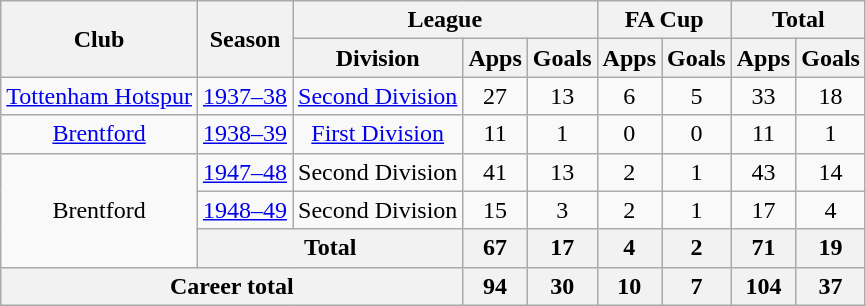<table class="wikitable" style="text-align: center;">
<tr>
<th rowspan="2">Club</th>
<th rowspan="2">Season</th>
<th colspan="3">League</th>
<th colspan="2">FA Cup</th>
<th colspan="2">Total</th>
</tr>
<tr>
<th>Division</th>
<th>Apps</th>
<th>Goals</th>
<th>Apps</th>
<th>Goals</th>
<th>Apps</th>
<th>Goals</th>
</tr>
<tr>
<td><a href='#'>Tottenham Hotspur</a></td>
<td><a href='#'>1937–38</a></td>
<td><a href='#'>Second Division</a></td>
<td>27</td>
<td>13</td>
<td>6</td>
<td>5</td>
<td>33</td>
<td>18</td>
</tr>
<tr>
<td><a href='#'>Brentford</a></td>
<td><a href='#'>1938–39</a></td>
<td><a href='#'>First Division</a></td>
<td>11</td>
<td>1</td>
<td>0</td>
<td>0</td>
<td>11</td>
<td>1</td>
</tr>
<tr>
<td rowspan="3">Brentford</td>
<td><a href='#'>1947–48</a></td>
<td>Second Division</td>
<td>41</td>
<td>13</td>
<td>2</td>
<td>1</td>
<td>43</td>
<td>14</td>
</tr>
<tr>
<td><a href='#'>1948–49</a></td>
<td>Second Division</td>
<td>15</td>
<td>3</td>
<td>2</td>
<td>1</td>
<td>17</td>
<td>4</td>
</tr>
<tr>
<th colspan="2">Total</th>
<th>67</th>
<th>17</th>
<th>4</th>
<th>2</th>
<th>71</th>
<th>19</th>
</tr>
<tr>
<th colspan="3">Career total</th>
<th>94</th>
<th>30</th>
<th>10</th>
<th>7</th>
<th>104</th>
<th>37</th>
</tr>
</table>
